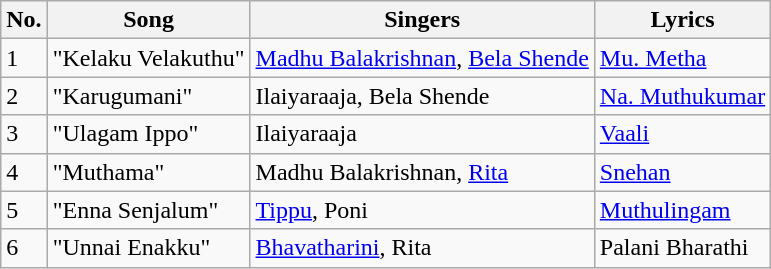<table class="wikitable">
<tr>
<th>No.</th>
<th>Song</th>
<th>Singers</th>
<th>Lyrics</th>
</tr>
<tr>
<td>1</td>
<td>"Kelaku Velakuthu"</td>
<td><a href='#'>Madhu Balakrishnan</a>, <a href='#'>Bela Shende</a></td>
<td><a href='#'>Mu. Metha</a></td>
</tr>
<tr>
<td>2</td>
<td>"Karugumani"</td>
<td>Ilaiyaraaja, Bela Shende</td>
<td><a href='#'>Na. Muthukumar</a></td>
</tr>
<tr>
<td>3</td>
<td>"Ulagam Ippo"</td>
<td>Ilaiyaraaja</td>
<td><a href='#'>Vaali</a></td>
</tr>
<tr>
<td>4</td>
<td>"Muthama"</td>
<td>Madhu Balakrishnan, <a href='#'>Rita</a></td>
<td><a href='#'>Snehan</a></td>
</tr>
<tr>
<td>5</td>
<td>"Enna Senjalum"</td>
<td><a href='#'>Tippu</a>, Poni</td>
<td><a href='#'>Muthulingam</a></td>
</tr>
<tr>
<td>6</td>
<td>"Unnai Enakku"</td>
<td><a href='#'>Bhavatharini</a>, Rita</td>
<td>Palani Bharathi</td>
</tr>
</table>
